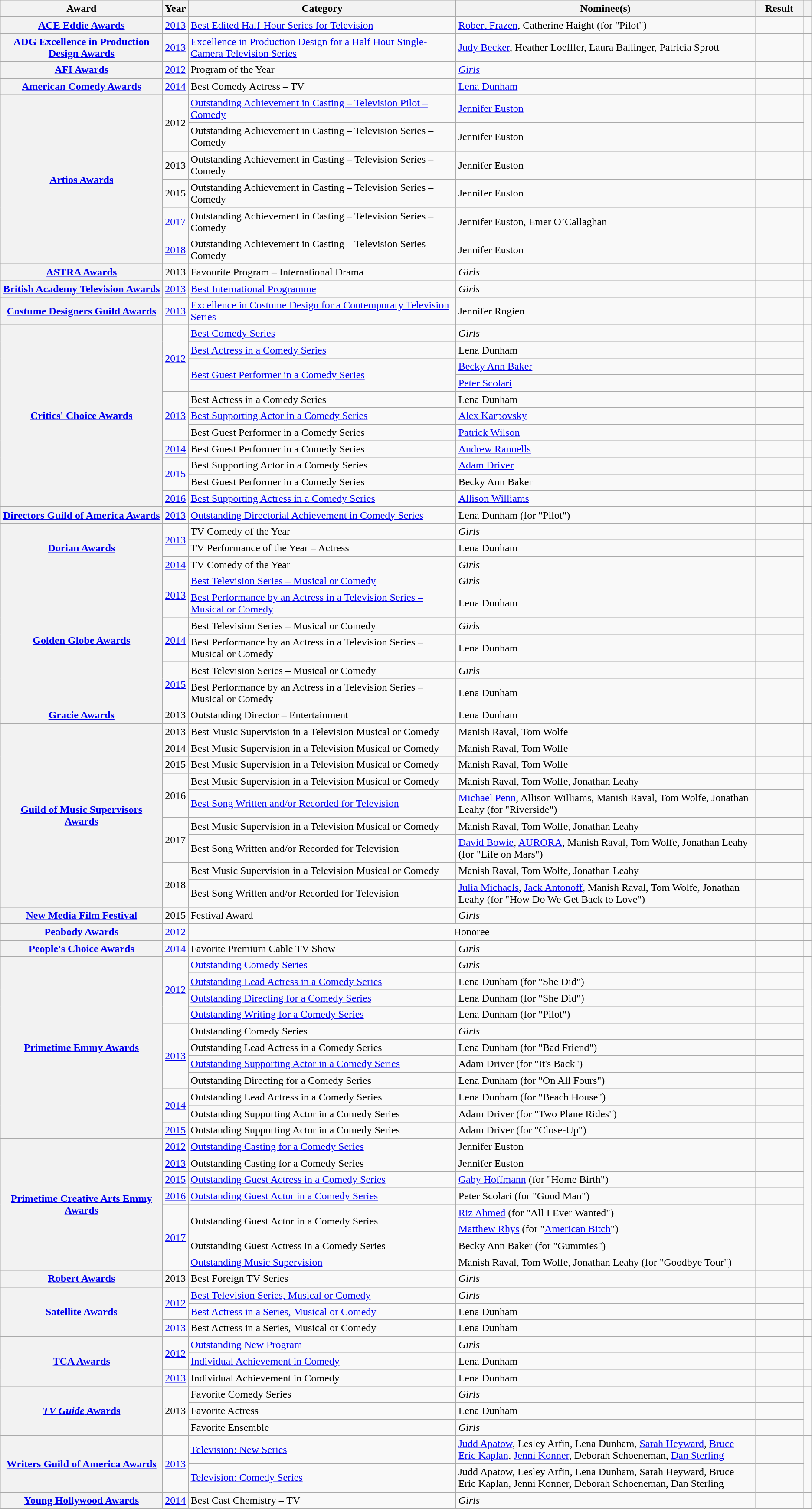<table class="wikitable sortable plainrowheaders" summary="TBD">
<tr>
<th scope="col" style="width:20%;">Award</th>
<th scope="col" style="width:3%;">Year</th>
<th scope="col" style="width:33%;">Category</th>
<th scope="col">Nominee(s)</th>
<th scope="col" style="width:6%;">Result</th>
<th scope="col" class="unsortable" style="width:1%;"></th>
</tr>
<tr>
<th scope="row"><a href='#'>ACE Eddie Awards</a></th>
<td align="center"><a href='#'>2013</a></td>
<td><a href='#'>Best Edited Half-Hour Series for Television</a></td>
<td><a href='#'>Robert Frazen</a>, Catherine Haight (for "Pilot")</td>
<td></td>
<td align="center"></td>
</tr>
<tr>
<th scope="row"><a href='#'>ADG Excellence in Production Design Awards</a></th>
<td align="center"><a href='#'>2013</a></td>
<td><a href='#'>Excellence in Production Design for a Half Hour Single-Camera Television Series</a></td>
<td><a href='#'>Judy Becker</a>, Heather Loeffler, Laura Ballinger, Patricia Sprott</td>
<td></td>
<td align="center"></td>
</tr>
<tr>
<th scope="row"><a href='#'>AFI Awards</a></th>
<td align="center"><a href='#'>2012</a></td>
<td>Program of the Year</td>
<td><em><a href='#'>Girls</a></em></td>
<td></td>
<td align="center"></td>
</tr>
<tr>
<th scope="row"><a href='#'>American Comedy Awards</a></th>
<td align="center"><a href='#'>2014</a></td>
<td>Best Comedy Actress – TV</td>
<td><a href='#'>Lena Dunham</a></td>
<td></td>
<td align="center"></td>
</tr>
<tr>
<th scope="row" rowspan="6"><a href='#'>Artios Awards</a></th>
<td align="center" rowspan="2">2012</td>
<td><a href='#'>Outstanding Achievement in Casting – Television Pilot – Comedy</a></td>
<td><a href='#'>Jennifer Euston</a></td>
<td></td>
<td align="center" rowspan="2"></td>
</tr>
<tr>
<td>Outstanding Achievement in Casting – Television Series – Comedy</td>
<td>Jennifer Euston</td>
<td></td>
</tr>
<tr>
<td align="center">2013</td>
<td>Outstanding Achievement in Casting – Television Series – Comedy</td>
<td>Jennifer Euston</td>
<td></td>
<td align="center"></td>
</tr>
<tr>
<td align="center">2015</td>
<td>Outstanding Achievement in Casting – Television Series – Comedy</td>
<td>Jennifer Euston</td>
<td></td>
<td align="center"></td>
</tr>
<tr>
<td align="center"><a href='#'>2017</a></td>
<td>Outstanding Achievement in Casting – Television Series – Comedy</td>
<td>Jennifer Euston, Emer O’Callaghan</td>
<td></td>
<td align="center"></td>
</tr>
<tr>
<td align="center"><a href='#'>2018</a></td>
<td>Outstanding Achievement in Casting – Television Series – Comedy</td>
<td>Jennifer Euston</td>
<td></td>
<td align="center"></td>
</tr>
<tr>
<th scope="row"><a href='#'>ASTRA Awards</a></th>
<td align="center">2013</td>
<td>Favourite Program – International Drama</td>
<td><em>Girls</em></td>
<td></td>
<td align="center"></td>
</tr>
<tr>
<th scope="row"><a href='#'>British Academy Television Awards</a></th>
<td align="center"><a href='#'>2013</a></td>
<td><a href='#'>Best International Programme</a></td>
<td><em>Girls</em></td>
<td></td>
<td align="center"></td>
</tr>
<tr>
<th scope="row"><a href='#'>Costume Designers Guild Awards</a></th>
<td align="center"><a href='#'>2013</a></td>
<td><a href='#'>Excellence in Costume Design for a Contemporary Television Series</a></td>
<td>Jennifer Rogien</td>
<td></td>
<td align="center"></td>
</tr>
<tr>
<th scope="row" rowspan="11"><a href='#'>Critics' Choice Awards</a></th>
<td align="center" rowspan="4"><a href='#'>2012</a></td>
<td><a href='#'>Best Comedy Series</a></td>
<td><em>Girls</em></td>
<td></td>
<td align="center" rowspan="4"></td>
</tr>
<tr>
<td><a href='#'>Best Actress in a Comedy Series</a></td>
<td>Lena Dunham</td>
<td></td>
</tr>
<tr>
<td rowspan="2"><a href='#'>Best Guest Performer in a Comedy Series</a></td>
<td><a href='#'>Becky Ann Baker</a></td>
<td></td>
</tr>
<tr>
<td><a href='#'>Peter Scolari</a></td>
<td></td>
</tr>
<tr>
<td align="center" rowspan="3"><a href='#'>2013</a></td>
<td>Best Actress in a Comedy Series</td>
<td>Lena Dunham</td>
<td></td>
<td align="center" rowspan="3"></td>
</tr>
<tr>
<td><a href='#'>Best Supporting Actor in a Comedy Series</a></td>
<td><a href='#'>Alex Karpovsky</a></td>
<td></td>
</tr>
<tr>
<td>Best Guest Performer in a Comedy Series</td>
<td><a href='#'>Patrick Wilson</a></td>
<td></td>
</tr>
<tr>
<td align="center"><a href='#'>2014</a></td>
<td>Best Guest Performer in a Comedy Series</td>
<td><a href='#'>Andrew Rannells</a></td>
<td></td>
<td align="center"></td>
</tr>
<tr>
<td align="center" rowspan="2"><a href='#'>2015</a></td>
<td>Best Supporting Actor in a Comedy Series</td>
<td><a href='#'>Adam Driver</a></td>
<td></td>
<td align="center" rowspan="2"></td>
</tr>
<tr>
<td>Best Guest Performer in a Comedy Series</td>
<td>Becky Ann Baker</td>
<td></td>
</tr>
<tr>
<td align="center"><a href='#'>2016</a></td>
<td><a href='#'>Best Supporting Actress in a Comedy Series</a></td>
<td><a href='#'>Allison Williams</a></td>
<td></td>
<td align="center"></td>
</tr>
<tr>
<th scope="row"><a href='#'>Directors Guild of America Awards</a></th>
<td align="center"><a href='#'>2013</a></td>
<td><a href='#'>Outstanding Directorial Achievement in Comedy Series</a></td>
<td>Lena Dunham (for "Pilot")</td>
<td></td>
<td align="center"></td>
</tr>
<tr>
<th scope="row" rowspan="3"><a href='#'>Dorian Awards</a></th>
<td align="center" rowspan="2"><a href='#'>2013</a></td>
<td>TV Comedy of the Year</td>
<td><em>Girls</em></td>
<td></td>
<td align="center" rowspan="3"></td>
</tr>
<tr>
<td>TV Performance of the Year – Actress</td>
<td>Lena Dunham</td>
<td></td>
</tr>
<tr>
<td align="center"><a href='#'>2014</a></td>
<td>TV Comedy of the Year</td>
<td><em>Girls</em></td>
<td></td>
</tr>
<tr>
<th scope="row" rowspan="6"><a href='#'>Golden Globe Awards</a></th>
<td align="center"  rowspan="2"><a href='#'>2013</a></td>
<td><a href='#'>Best Television Series – Musical or Comedy</a></td>
<td><em>Girls</em></td>
<td></td>
<td align="center" rowspan="6"></td>
</tr>
<tr>
<td><a href='#'>Best Performance by an Actress in a Television Series – Musical or Comedy</a></td>
<td>Lena Dunham</td>
<td></td>
</tr>
<tr>
<td align="center" rowspan="2"><a href='#'>2014</a></td>
<td>Best Television Series – Musical or Comedy</td>
<td><em>Girls</em></td>
<td></td>
</tr>
<tr>
<td>Best Performance by an Actress in a Television Series – Musical or Comedy</td>
<td>Lena Dunham</td>
<td></td>
</tr>
<tr>
<td align="center" rowspan="2"><a href='#'>2015</a></td>
<td>Best Television Series – Musical or Comedy</td>
<td><em>Girls</em></td>
<td></td>
</tr>
<tr>
<td>Best Performance by an Actress in a Television Series – Musical or Comedy</td>
<td>Lena Dunham</td>
<td></td>
</tr>
<tr>
<th scope="row"><a href='#'>Gracie Awards</a></th>
<td align="center">2013</td>
<td>Outstanding Director – Entertainment</td>
<td>Lena Dunham</td>
<td></td>
<td align="center"></td>
</tr>
<tr>
<th scope="row" rowspan="9"><a href='#'>Guild of Music Supervisors Awards</a></th>
<td align="center">2013</td>
<td>Best Music Supervision in a Television Musical or Comedy</td>
<td>Manish Raval, Tom Wolfe</td>
<td></td>
<td align="center"></td>
</tr>
<tr>
<td align="center">2014</td>
<td>Best Music Supervision in a Television Musical or Comedy</td>
<td>Manish Raval, Tom Wolfe</td>
<td></td>
<td align="center"></td>
</tr>
<tr>
<td align="center">2015</td>
<td>Best Music Supervision in a Television Musical or Comedy</td>
<td>Manish Raval, Tom Wolfe</td>
<td></td>
<td align="center"></td>
</tr>
<tr>
<td align="center" rowspan="2">2016</td>
<td>Best Music Supervision in a Television Musical or Comedy</td>
<td>Manish Raval, Tom Wolfe, Jonathan Leahy</td>
<td></td>
<td align="center" rowspan="2"></td>
</tr>
<tr>
<td><a href='#'>Best Song Written and/or Recorded for Television</a></td>
<td><a href='#'>Michael Penn</a>, Allison Williams, Manish Raval, Tom Wolfe, Jonathan Leahy (for "Riverside")</td>
<td></td>
</tr>
<tr>
<td align="center" rowspan="2">2017</td>
<td>Best Music Supervision in a Television Musical or Comedy</td>
<td>Manish Raval, Tom Wolfe, Jonathan Leahy</td>
<td></td>
<td align="center" rowspan="2"></td>
</tr>
<tr>
<td>Best Song Written and/or Recorded for Television</td>
<td><a href='#'>David Bowie</a>, <a href='#'>AURORA</a>, Manish Raval, Tom Wolfe, Jonathan Leahy (for "Life on Mars")</td>
<td></td>
</tr>
<tr>
<td align="center" rowspan="2">2018</td>
<td>Best Music Supervision in a Television Musical or Comedy</td>
<td>Manish Raval, Tom Wolfe, Jonathan Leahy</td>
<td></td>
<td align="center" rowspan="2"></td>
</tr>
<tr>
<td>Best Song Written and/or Recorded for Television</td>
<td><a href='#'>Julia Michaels</a>, <a href='#'>Jack Antonoff</a>, Manish Raval, Tom Wolfe, Jonathan Leahy (for "How Do We Get Back to Love")</td>
<td></td>
</tr>
<tr>
<th scope="row"><a href='#'>New Media Film Festival</a></th>
<td align="center">2015</td>
<td>Festival Award</td>
<td><em>Girls</em></td>
<td></td>
<td align="center"></td>
</tr>
<tr>
<th scope="row"><a href='#'>Peabody Awards</a></th>
<td align="center"><a href='#'>2012</a></td>
<td align="center" colspan="2">Honoree</td>
<td></td>
<td align="center"></td>
</tr>
<tr>
<th scope="row"><a href='#'>People's Choice Awards</a></th>
<td align="center"><a href='#'>2014</a></td>
<td>Favorite Premium Cable TV Show</td>
<td><em>Girls</em></td>
<td></td>
<td align="center"></td>
</tr>
<tr>
<th scope="row" rowspan="11"><a href='#'>Primetime Emmy Awards</a></th>
<td align="center" rowspan="4"><a href='#'>2012</a></td>
<td><a href='#'>Outstanding Comedy Series</a></td>
<td><em>Girls</em></td>
<td></td>
<td align="center" rowspan="19"></td>
</tr>
<tr>
<td><a href='#'>Outstanding Lead Actress in a Comedy Series</a></td>
<td>Lena Dunham (for "She Did")</td>
<td></td>
</tr>
<tr>
<td><a href='#'>Outstanding Directing for a Comedy Series</a></td>
<td>Lena Dunham (for "She Did")</td>
<td></td>
</tr>
<tr>
<td><a href='#'>Outstanding Writing for a Comedy Series</a></td>
<td>Lena Dunham (for "Pilot")</td>
<td></td>
</tr>
<tr>
<td align="center" rowspan="4"><a href='#'>2013</a></td>
<td>Outstanding Comedy Series</td>
<td><em>Girls</em></td>
<td></td>
</tr>
<tr>
<td>Outstanding Lead Actress in a Comedy Series</td>
<td>Lena Dunham (for "Bad Friend")</td>
<td></td>
</tr>
<tr>
<td><a href='#'>Outstanding Supporting Actor in a Comedy Series</a></td>
<td>Adam Driver (for "It's Back")</td>
<td></td>
</tr>
<tr>
<td>Outstanding Directing for a Comedy Series</td>
<td>Lena Dunham (for "On All Fours")</td>
<td></td>
</tr>
<tr>
<td align="center" rowspan="2"><a href='#'>2014</a></td>
<td>Outstanding Lead Actress in a Comedy Series</td>
<td>Lena Dunham (for "Beach House")</td>
<td></td>
</tr>
<tr>
<td>Outstanding Supporting Actor in a Comedy Series</td>
<td>Adam Driver (for "Two Plane Rides")</td>
<td></td>
</tr>
<tr>
<td align="center"><a href='#'>2015</a></td>
<td>Outstanding Supporting Actor in a Comedy Series</td>
<td>Adam Driver (for "Close-Up")</td>
<td></td>
</tr>
<tr>
<th scope="row" rowspan="8"><a href='#'>Primetime Creative Arts Emmy Awards</a></th>
<td align="center"><a href='#'>2012</a></td>
<td><a href='#'>Outstanding Casting for a Comedy Series</a></td>
<td>Jennifer Euston</td>
<td></td>
</tr>
<tr>
<td align="center"><a href='#'>2013</a></td>
<td>Outstanding Casting for a Comedy Series</td>
<td>Jennifer Euston</td>
<td></td>
</tr>
<tr>
<td align="center"><a href='#'>2015</a></td>
<td><a href='#'>Outstanding Guest Actress in a Comedy Series</a></td>
<td><a href='#'>Gaby Hoffmann</a> (for "Home Birth")</td>
<td></td>
</tr>
<tr>
<td align="center"><a href='#'>2016</a></td>
<td><a href='#'>Outstanding Guest Actor in a Comedy Series</a></td>
<td>Peter Scolari (for "Good Man")</td>
<td></td>
</tr>
<tr>
<td align="center" rowspan="4"><a href='#'>2017</a></td>
<td rowspan="2">Outstanding Guest Actor in a Comedy Series</td>
<td><a href='#'>Riz Ahmed</a> (for "All I Ever Wanted")</td>
<td></td>
</tr>
<tr>
<td><a href='#'>Matthew Rhys</a> (for "<a href='#'>American Bitch</a>")</td>
<td></td>
</tr>
<tr>
<td>Outstanding Guest Actress in a Comedy Series</td>
<td>Becky Ann Baker (for "Gummies")</td>
<td></td>
</tr>
<tr>
<td><a href='#'>Outstanding Music Supervision</a></td>
<td>Manish Raval, Tom Wolfe, Jonathan Leahy (for "Goodbye Tour")</td>
<td></td>
</tr>
<tr>
<th scope="row"><a href='#'>Robert Awards</a></th>
<td align="center">2013</td>
<td>Best Foreign TV Series</td>
<td><em>Girls</em></td>
<td></td>
<td align="center"></td>
</tr>
<tr>
<th scope="row" rowspan="3"><a href='#'>Satellite Awards</a></th>
<td align="center" rowspan="2"><a href='#'>2012</a></td>
<td><a href='#'>Best Television Series, Musical or Comedy</a></td>
<td><em>Girls</em></td>
<td></td>
<td align="center" rowspan="2"></td>
</tr>
<tr>
<td><a href='#'>Best Actress in a Series, Musical or Comedy</a></td>
<td>Lena Dunham</td>
<td></td>
</tr>
<tr>
<td align="center"><a href='#'>2013</a></td>
<td>Best Actress in a Series, Musical or Comedy</td>
<td>Lena Dunham</td>
<td></td>
<td align="center"></td>
</tr>
<tr>
<th scope="row" rowspan="3"><a href='#'>TCA Awards</a></th>
<td align="center"  rowspan="2"><a href='#'>2012</a></td>
<td><a href='#'>Outstanding New Program</a></td>
<td><em>Girls</em></td>
<td></td>
<td align="center" rowspan="2"></td>
</tr>
<tr>
<td><a href='#'>Individual Achievement in Comedy</a></td>
<td>Lena Dunham</td>
<td></td>
</tr>
<tr>
<td align="center"><a href='#'>2013</a></td>
<td>Individual Achievement in Comedy</td>
<td>Lena Dunham</td>
<td></td>
<td align="center"></td>
</tr>
<tr>
<th scope="row" rowspan="3"><a href='#'><em>TV Guide</em> Awards</a></th>
<td align="center" rowspan="3">2013</td>
<td>Favorite Comedy Series</td>
<td><em>Girls</em></td>
<td></td>
<td align="center" rowspan="3"></td>
</tr>
<tr>
<td>Favorite Actress</td>
<td>Lena Dunham</td>
<td></td>
</tr>
<tr>
<td>Favorite Ensemble</td>
<td><em>Girls</em></td>
<td></td>
</tr>
<tr>
<th scope="row" rowspan="2"><a href='#'>Writers Guild of America Awards</a></th>
<td align="center" rowspan="2"><a href='#'>2013</a></td>
<td><a href='#'>Television: New Series</a></td>
<td><a href='#'>Judd Apatow</a>, Lesley Arfin, Lena Dunham, <a href='#'>Sarah Heyward</a>, <a href='#'>Bruce Eric Kaplan</a>, <a href='#'>Jenni Konner</a>, Deborah Schoeneman, <a href='#'>Dan Sterling</a></td>
<td></td>
<td align="center" rowspan="2"></td>
</tr>
<tr>
<td><a href='#'>Television: Comedy Series</a></td>
<td>Judd Apatow, Lesley Arfin, Lena Dunham, Sarah Heyward, Bruce Eric Kaplan, Jenni Konner, Deborah Schoeneman, Dan Sterling</td>
<td></td>
</tr>
<tr>
<th scope="row"><a href='#'>Young Hollywood Awards</a></th>
<td align="center"><a href='#'>2014</a></td>
<td>Best Cast Chemistry – TV</td>
<td><em>Girls</em></td>
<td></td>
<td align="center"></td>
</tr>
</table>
